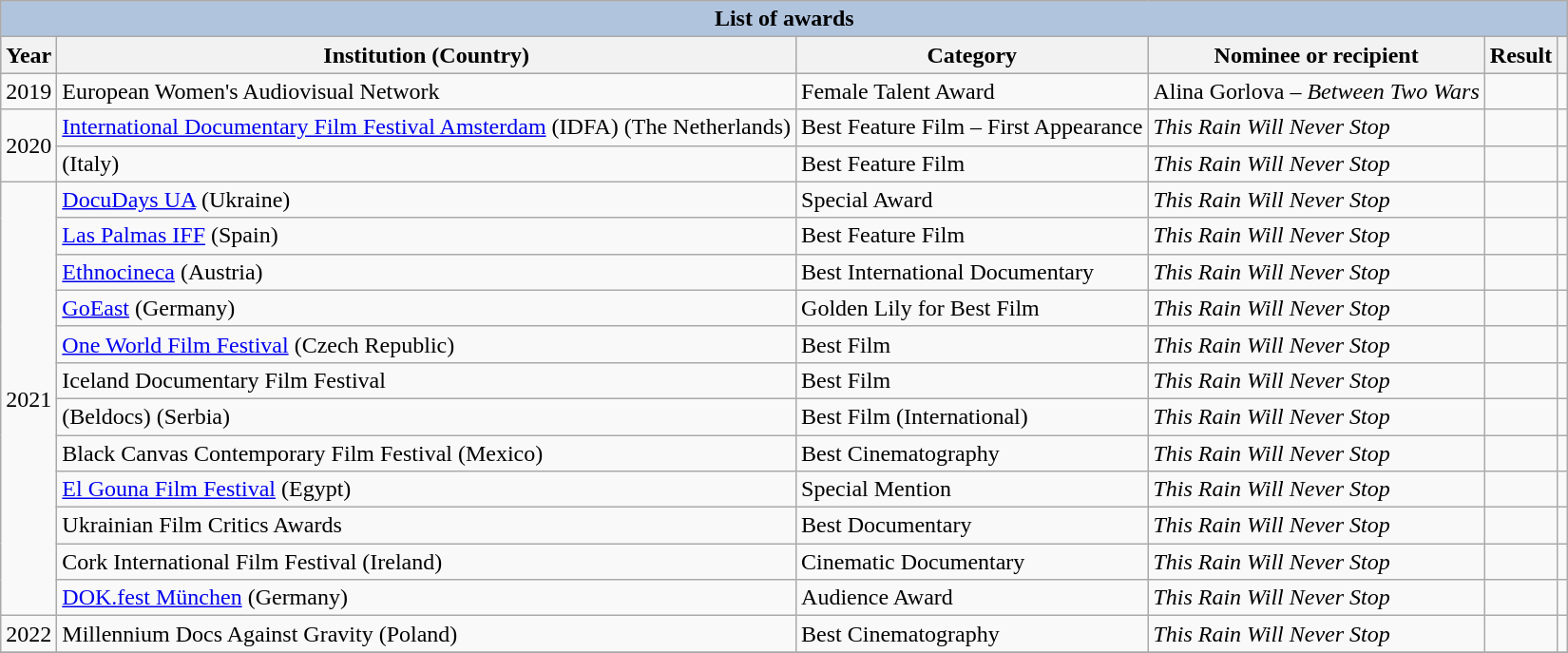<table class="wikitable sortable" >
<tr style="background:#ccc; text-align:center;">
<th colspan="6" style="background: LightSteelBlue;">List of awards</th>
</tr>
<tr style="background:#ccc; text-align:center;">
<th>Year</th>
<th>Institution (Country)</th>
<th>Category</th>
<th>Nominee or recipient</th>
<th>Result</th>
<th></th>
</tr>
<tr>
<td>2019</td>
<td>European Women's Audiovisual Network</td>
<td>Female Talent Award</td>
<td>Alina Gorlova – <em>Between Two Wars</em></td>
<td></td>
<td></td>
</tr>
<tr>
<td rowspan="2">2020</td>
<td><a href='#'>International Documentary Film Festival Amsterdam</a> (IDFA) (The Netherlands)</td>
<td>Best Feature Film – First Appearance</td>
<td><em>This Rain Will Never Stop</em></td>
<td></td>
<td></td>
</tr>
<tr>
<td> (Italy)</td>
<td>Best Feature Film</td>
<td><em>This Rain Will Never Stop</em></td>
<td></td>
<td></td>
</tr>
<tr>
<td rowspan="12">2021</td>
<td><a href='#'>DocuDays UA</a> (Ukraine)</td>
<td>Special Award</td>
<td><em>This Rain Will Never Stop</em></td>
<td></td>
<td></td>
</tr>
<tr>
<td><a href='#'>Las Palmas IFF</a> (Spain)</td>
<td>Best Feature Film</td>
<td><em>This Rain Will Never Stop</em></td>
<td></td>
<td></td>
</tr>
<tr>
<td><a href='#'>Ethnocineca</a> (Austria)</td>
<td>Best International Documentary</td>
<td><em>This Rain Will Never Stop</em></td>
<td></td>
<td></td>
</tr>
<tr>
<td><a href='#'>GoEast</a> (Germany)</td>
<td>Golden Lily for Best Film</td>
<td><em>This Rain Will Never Stop</em></td>
<td></td>
<td></td>
</tr>
<tr>
<td><a href='#'>One World Film Festival</a> (Czech Republic)</td>
<td>Best Film</td>
<td><em>This Rain Will Never Stop</em></td>
<td></td>
<td></td>
</tr>
<tr>
<td>Iceland Documentary Film Festival</td>
<td>Best Film</td>
<td><em>This Rain Will Never Stop</em></td>
<td></td>
<td></td>
</tr>
<tr>
<td> (Beldocs) (Serbia)</td>
<td>Best Film (International)</td>
<td><em>This Rain Will Never Stop</em></td>
<td></td>
<td></td>
</tr>
<tr>
<td>Black Canvas Contemporary Film Festival (Mexico)</td>
<td>Best Cinematography</td>
<td><em>This Rain Will Never Stop</em></td>
<td></td>
<td></td>
</tr>
<tr>
<td><a href='#'>El Gouna Film Festival</a> (Egypt)</td>
<td>Special Mention</td>
<td><em>This Rain Will Never Stop</em></td>
<td></td>
<td></td>
</tr>
<tr>
<td>Ukrainian Film Critics Awards</td>
<td>Best Documentary</td>
<td><em>This Rain Will Never Stop</em></td>
<td></td>
<td></td>
</tr>
<tr>
<td>Cork International Film Festival (Ireland)</td>
<td>Cinematic Documentary</td>
<td><em>This Rain Will Never Stop</em></td>
<td></td>
<td></td>
</tr>
<tr>
<td><a href='#'>DOK.fest München</a> (Germany)</td>
<td>Audience Award</td>
<td><em>This Rain Will Never Stop</em></td>
<td></td>
<td></td>
</tr>
<tr>
<td>2022</td>
<td>Millennium Docs Against Gravity (Poland)</td>
<td>Best Cinematography</td>
<td><em>This Rain Will Never Stop</em></td>
<td></td>
<td></td>
</tr>
<tr>
</tr>
</table>
